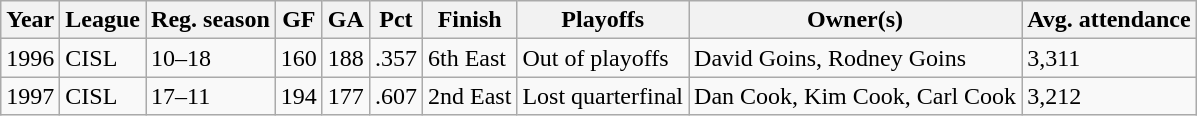<table class="wikitable">
<tr>
<th>Year</th>
<th>League</th>
<th>Reg. season</th>
<th>GF</th>
<th>GA</th>
<th>Pct</th>
<th>Finish</th>
<th>Playoffs</th>
<th>Owner(s)</th>
<th>Avg. attendance</th>
</tr>
<tr>
<td>1996</td>
<td>CISL</td>
<td>10–18</td>
<td>160</td>
<td>188</td>
<td>.357</td>
<td>6th East</td>
<td>Out of playoffs</td>
<td>David Goins, Rodney Goins</td>
<td>3,311</td>
</tr>
<tr>
<td>1997</td>
<td>CISL</td>
<td>17–11</td>
<td>194</td>
<td>177</td>
<td>.607</td>
<td>2nd East</td>
<td>Lost quarterfinal</td>
<td>Dan Cook, Kim Cook, Carl Cook</td>
<td>3,212</td>
</tr>
</table>
